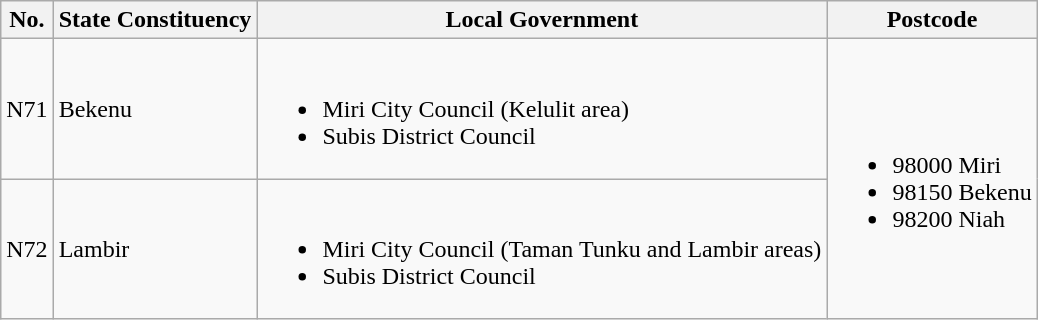<table class="wikitable">
<tr>
<th>No.</th>
<th>State Constituency</th>
<th>Local Government</th>
<th>Postcode</th>
</tr>
<tr>
<td>N71</td>
<td>Bekenu</td>
<td><br><ul><li>Miri City Council (Kelulit area)</li><li>Subis District Council</li></ul></td>
<td rowspan="2"><br><ul><li>98000 Miri</li><li>98150 Bekenu</li><li>98200 Niah</li></ul></td>
</tr>
<tr>
<td>N72</td>
<td>Lambir</td>
<td><br><ul><li>Miri City Council (Taman Tunku and Lambir areas)</li><li>Subis District Council</li></ul></td>
</tr>
</table>
